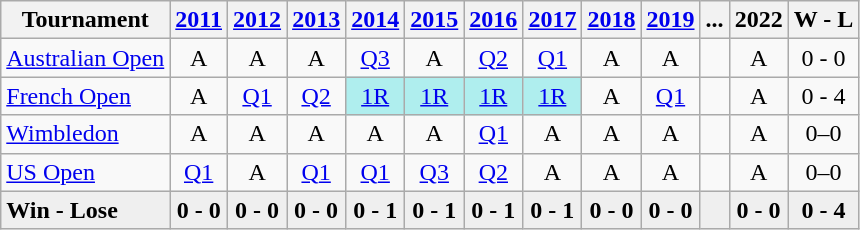<table class=wikitable style=text-align:center>
<tr>
<th>Tournament</th>
<th><a href='#'>2011</a></th>
<th><a href='#'>2012</a></th>
<th><a href='#'>2013</a></th>
<th><a href='#'>2014</a></th>
<th><a href='#'>2015</a></th>
<th><a href='#'>2016</a></th>
<th><a href='#'>2017</a></th>
<th><a href='#'>2018</a></th>
<th><a href='#'>2019</a></th>
<th>...</th>
<th>2022</th>
<th>W - L</th>
</tr>
<tr>
<td align=left><a href='#'>Australian Open</a></td>
<td>A</td>
<td>A</td>
<td>A</td>
<td><a href='#'>Q3</a></td>
<td>A</td>
<td><a href='#'>Q2</a></td>
<td><a href='#'>Q1</a></td>
<td>A</td>
<td>A</td>
<td></td>
<td>A</td>
<td>0 - 0</td>
</tr>
<tr>
<td align=left><a href='#'>French Open</a></td>
<td>A</td>
<td><a href='#'>Q1</a></td>
<td><a href='#'>Q2</a></td>
<td bgcolor=afeeee><a href='#'>1R</a></td>
<td bgcolor=afeeee><a href='#'>1R</a></td>
<td bgcolor=afeeee><a href='#'>1R</a></td>
<td bgcolor=afeeee><a href='#'>1R</a></td>
<td>A</td>
<td><a href='#'>Q1</a></td>
<td></td>
<td>A</td>
<td>0 - 4</td>
</tr>
<tr>
<td align=left><a href='#'>Wimbledon</a></td>
<td>A</td>
<td>A</td>
<td>A</td>
<td>A</td>
<td>A</td>
<td><a href='#'>Q1</a></td>
<td>A</td>
<td>A</td>
<td>A</td>
<td style=color:#767676></td>
<td>A</td>
<td>0–0</td>
</tr>
<tr>
<td align=left><a href='#'>US Open</a></td>
<td><a href='#'>Q1</a></td>
<td>A</td>
<td><a href='#'>Q1</a></td>
<td><a href='#'>Q1</a></td>
<td><a href='#'>Q3</a></td>
<td><a href='#'>Q2</a></td>
<td>A</td>
<td>A</td>
<td>A</td>
<td></td>
<td>A</td>
<td>0–0</td>
</tr>
<tr style=background:#efefef;font-weight:bold>
<td align=left>Win - Lose</td>
<td>0 - 0</td>
<td>0 - 0</td>
<td>0 - 0</td>
<td>0 - 1</td>
<td>0 - 1</td>
<td>0 - 1</td>
<td>0 - 1</td>
<td>0 - 0</td>
<td>0 - 0</td>
<td></td>
<td>0 - 0</td>
<td>0 - 4</td>
</tr>
</table>
